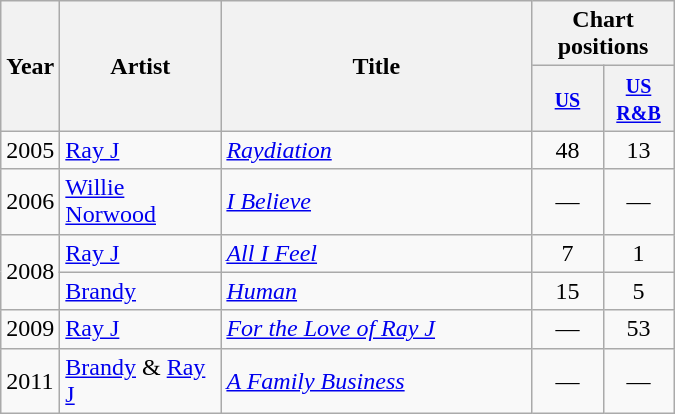<table class="wikitable">
<tr>
<th width="28" rowspan="2"><strong>Year</strong></th>
<th width="100" rowspan="2"><strong>Artist</strong></th>
<th width="200" rowspan="2"><strong>Title</strong></th>
<th colspan="2"><strong>Chart positions</strong></th>
</tr>
<tr>
<th width="40" bgcolor="#EEEEEE"><small><a href='#'>US</a></small></th>
<th width="40" bgcolor="#EEEEEE"><small><a href='#'>US R&B</a></small></th>
</tr>
<tr>
<td align="left" rowspan="1">2005</td>
<td><a href='#'>Ray J</a></td>
<td><em><a href='#'>Raydiation</a></em></td>
<td style="text-align:center;">48</td>
<td style="text-align:center;">13</td>
</tr>
<tr>
<td align="left" rowspan="1">2006</td>
<td><a href='#'>Willie Norwood</a></td>
<td><em><a href='#'>I Believe</a></em></td>
<td style="text-align:center;">—</td>
<td style="text-align:center;">—</td>
</tr>
<tr>
<td align="left" rowspan="2">2008</td>
<td><a href='#'>Ray J</a></td>
<td><em><a href='#'>All I Feel</a></em></td>
<td style="text-align:center;">7</td>
<td style="text-align:center;">1</td>
</tr>
<tr>
<td><a href='#'>Brandy</a></td>
<td><em><a href='#'>Human</a></em></td>
<td style="text-align:center;">15</td>
<td style="text-align:center;">5</td>
</tr>
<tr>
<td align="left" rowspan="1">2009</td>
<td><a href='#'>Ray J</a></td>
<td><em><a href='#'>For the Love of Ray J</a></em></td>
<td style="text-align:center;">—</td>
<td style="text-align:center;">53</td>
</tr>
<tr>
<td align="left" rowspan="1">2011</td>
<td><a href='#'>Brandy</a> & <a href='#'>Ray J</a></td>
<td><em><a href='#'>A Family Business</a></em> </td>
<td style="text-align:center;">—</td>
<td style="text-align:center;">—</td>
</tr>
</table>
